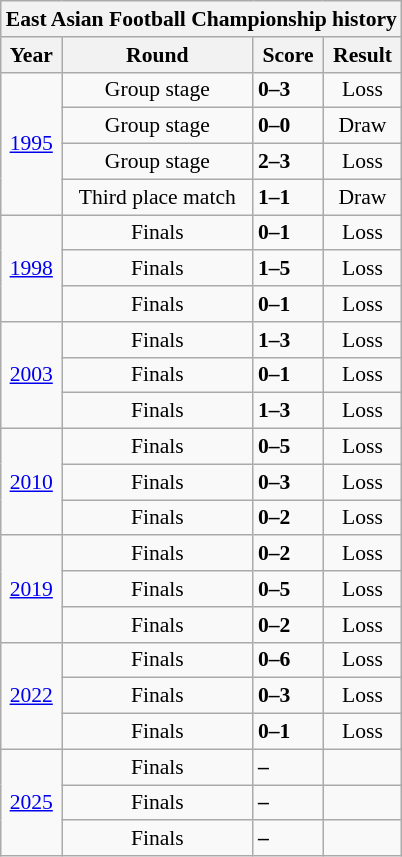<table class="wikitable" style="text-align: center;font-size:90%;">
<tr>
<th colspan=4>East Asian Football Championship history</th>
</tr>
<tr>
<th>Year</th>
<th>Round</th>
<th>Score</th>
<th>Result</th>
</tr>
<tr>
<td rowspan=4> <a href='#'>1995</a></td>
<td>Group stage</td>
<td align="left"> <strong>0–3</strong> </td>
<td>Loss</td>
</tr>
<tr>
<td>Group stage</td>
<td align="left"> <strong>0–0</strong> </td>
<td>Draw</td>
</tr>
<tr>
<td>Group stage</td>
<td align="left"> <strong>2–3</strong> </td>
<td>Loss</td>
</tr>
<tr>
<td>Third place match</td>
<td align="left"> <strong>1–1</strong>  </td>
<td>Draw</td>
</tr>
<tr>
<td rowspan=3> <a href='#'>1998</a></td>
<td>Finals</td>
<td align="left"> <strong>0–1</strong> </td>
<td>Loss</td>
</tr>
<tr>
<td>Finals</td>
<td align="left"> <strong>1–5</strong> </td>
<td>Loss</td>
</tr>
<tr>
<td>Finals</td>
<td align="left"> <strong>0–1</strong> </td>
<td>Loss</td>
</tr>
<tr>
<td rowspan=3> <a href='#'>2003</a></td>
<td>Finals</td>
<td align="left"> <strong>1–3</strong> </td>
<td>Loss</td>
</tr>
<tr>
<td>Finals</td>
<td align="left"> <strong>0–1</strong> </td>
<td>Loss</td>
</tr>
<tr>
<td>Finals</td>
<td align="left"> <strong>1–3</strong> </td>
<td>Loss</td>
</tr>
<tr>
<td rowspan=3> <a href='#'>2010</a></td>
<td>Finals</td>
<td align="left"> <strong>0–5</strong> </td>
<td>Loss</td>
</tr>
<tr>
<td>Finals</td>
<td align="left"> <strong>0–3</strong> </td>
<td>Loss</td>
</tr>
<tr>
<td>Finals</td>
<td align="left"> <strong>0–2</strong> </td>
<td>Loss</td>
</tr>
<tr>
<td rowspan=3> <a href='#'>2019</a></td>
<td>Finals</td>
<td align="left"> <strong>0–2</strong> </td>
<td>Loss</td>
</tr>
<tr>
<td>Finals</td>
<td align="left"> <strong>0–5</strong> </td>
<td>Loss</td>
</tr>
<tr>
<td>Finals</td>
<td align="left"> <strong>0–2</strong> </td>
<td>Loss</td>
</tr>
<tr>
<td rowspan=3> <a href='#'>2022</a></td>
<td>Finals</td>
<td align="left"> <strong>0–6</strong> </td>
<td>Loss</td>
</tr>
<tr>
<td>Finals</td>
<td align="left"> <strong>0–3</strong> </td>
<td>Loss</td>
</tr>
<tr>
<td>Finals</td>
<td align="left"> <strong>0–1</strong> </td>
<td>Loss</td>
</tr>
<tr>
<td rowspan=3> <a href='#'>2025</a></td>
<td>Finals</td>
<td align="left"> <strong>–</strong> </td>
<td></td>
</tr>
<tr>
<td>Finals</td>
<td align="left"> <strong>–</strong> </td>
<td></td>
</tr>
<tr>
<td>Finals</td>
<td align="left"> <strong>–</strong> </td>
<td></td>
</tr>
</table>
